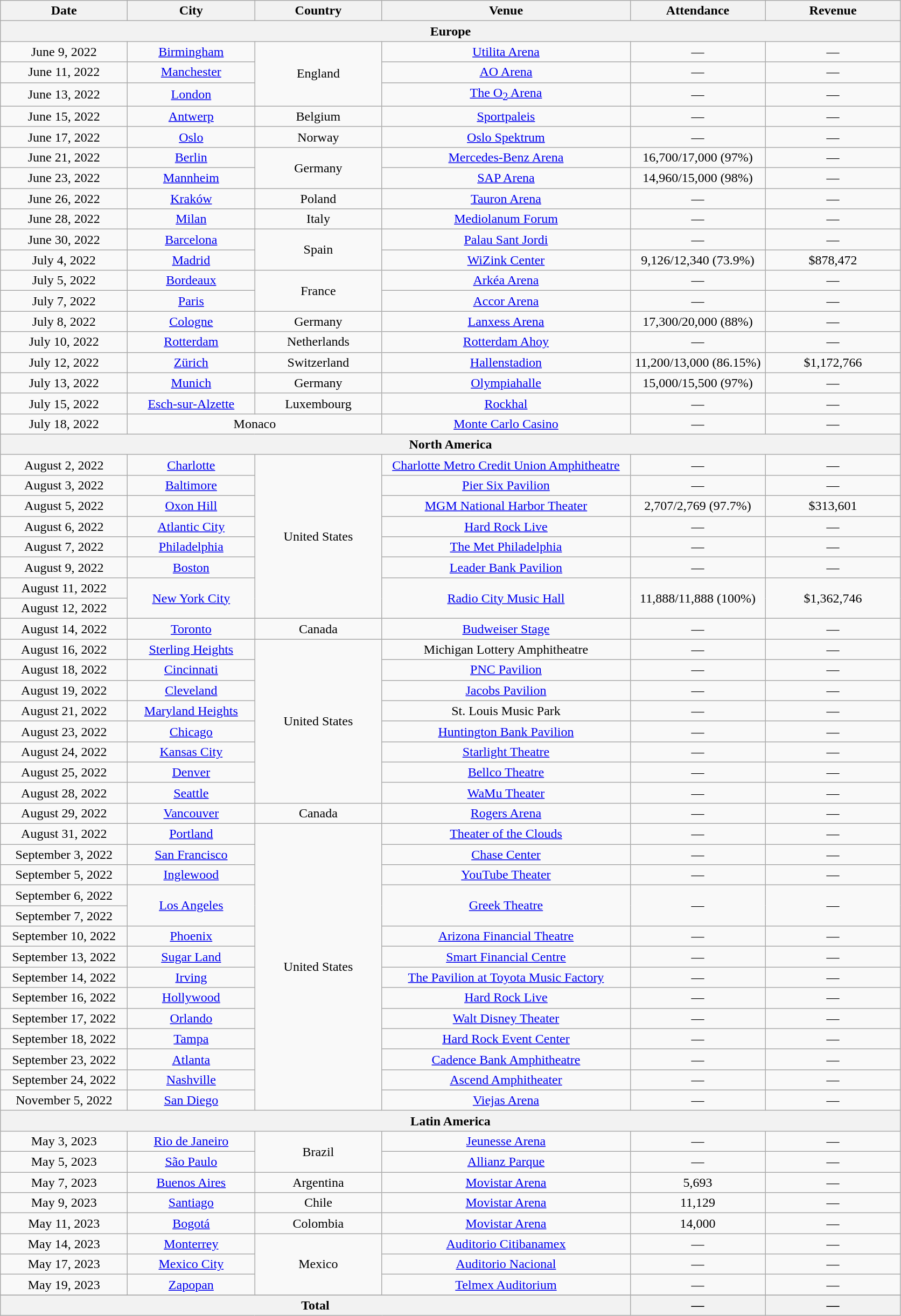<table class="wikitable" style="text-align:center;">
<tr>
<th width="150">Date</th>
<th width="150">City</th>
<th width="150">Country</th>
<th width="300">Venue</th>
<th style="width:10em;">Attendance</th>
<th style="width:10em;">Revenue</th>
</tr>
<tr>
<th colspan="6">Europe</th>
</tr>
<tr>
<td>June 9, 2022</td>
<td><a href='#'>Birmingham</a></td>
<td rowspan="3">England</td>
<td><a href='#'>Utilita Arena</a></td>
<td>—</td>
<td>—</td>
</tr>
<tr>
<td>June 11, 2022</td>
<td><a href='#'>Manchester</a></td>
<td><a href='#'>AO Arena</a></td>
<td>—</td>
<td>—</td>
</tr>
<tr>
<td>June 13, 2022</td>
<td><a href='#'>London</a></td>
<td><a href='#'>The O<sub>2</sub> Arena</a></td>
<td>—</td>
<td>—</td>
</tr>
<tr>
<td>June 15, 2022</td>
<td><a href='#'>Antwerp</a></td>
<td>Belgium</td>
<td><a href='#'>Sportpaleis</a></td>
<td>—</td>
<td>—</td>
</tr>
<tr>
<td>June 17, 2022</td>
<td><a href='#'>Oslo</a></td>
<td>Norway</td>
<td><a href='#'>Oslo Spektrum</a></td>
<td>—</td>
<td>—</td>
</tr>
<tr>
<td>June 21, 2022</td>
<td><a href='#'>Berlin</a></td>
<td rowspan="2">Germany</td>
<td><a href='#'>Mercedes-Benz Arena</a></td>
<td>16,700/17,000 (97%)</td>
<td>—</td>
</tr>
<tr>
<td>June 23, 2022</td>
<td><a href='#'>Mannheim</a></td>
<td><a href='#'>SAP Arena</a></td>
<td>14,960/15,000 (98%)</td>
<td>—</td>
</tr>
<tr>
<td>June 26, 2022</td>
<td><a href='#'>Kraków</a></td>
<td>Poland</td>
<td><a href='#'>Tauron Arena</a></td>
<td>—</td>
<td>—</td>
</tr>
<tr>
<td>June 28, 2022</td>
<td><a href='#'>Milan</a></td>
<td>Italy</td>
<td><a href='#'>Mediolanum Forum</a></td>
<td>—</td>
<td>—</td>
</tr>
<tr>
<td>June 30, 2022</td>
<td><a href='#'>Barcelona</a></td>
<td rowspan="2">Spain</td>
<td><a href='#'>Palau Sant Jordi</a></td>
<td>—</td>
<td>—</td>
</tr>
<tr>
<td>July 4, 2022</td>
<td><a href='#'>Madrid</a></td>
<td><a href='#'>WiZink Center</a></td>
<td>9,126/12,340 (73.9%)</td>
<td>$878,472</td>
</tr>
<tr>
<td>July 5, 2022</td>
<td><a href='#'>Bordeaux</a></td>
<td rowspan="2">France</td>
<td><a href='#'>Arkéa Arena</a></td>
<td>—</td>
<td>—</td>
</tr>
<tr>
<td>July 7, 2022</td>
<td><a href='#'>Paris</a></td>
<td><a href='#'>Accor Arena</a></td>
<td>—</td>
<td>—</td>
</tr>
<tr>
<td>July 8, 2022</td>
<td><a href='#'>Cologne</a></td>
<td>Germany</td>
<td><a href='#'>Lanxess Arena</a></td>
<td>17,300/20,000 (88%)</td>
<td>—</td>
</tr>
<tr>
<td>July 10, 2022</td>
<td><a href='#'>Rotterdam</a></td>
<td>Netherlands</td>
<td><a href='#'>Rotterdam Ahoy</a></td>
<td>—</td>
<td>—</td>
</tr>
<tr>
<td>July 12, 2022</td>
<td><a href='#'>Zürich</a></td>
<td>Switzerland</td>
<td><a href='#'>Hallenstadion</a></td>
<td>11,200/13,000 (86.15%)</td>
<td>$1,172,766</td>
</tr>
<tr>
<td>July 13, 2022</td>
<td><a href='#'>Munich</a></td>
<td>Germany</td>
<td><a href='#'>Olympiahalle</a></td>
<td>15,000/15,500 (97%)</td>
<td>—</td>
</tr>
<tr>
<td>July 15, 2022</td>
<td><a href='#'>Esch-sur-Alzette</a></td>
<td>Luxembourg</td>
<td><a href='#'>Rockhal</a></td>
<td>—</td>
<td>—</td>
</tr>
<tr>
<td>July 18, 2022</td>
<td colspan="2">Monaco</td>
<td><a href='#'>Monte Carlo Casino</a></td>
<td>—</td>
<td>—</td>
</tr>
<tr>
<th colspan="6">North America</th>
</tr>
<tr>
<td>August 2, 2022</td>
<td><a href='#'>Charlotte</a></td>
<td rowspan="8">United States</td>
<td><a href='#'>Charlotte Metro Credit Union Amphitheatre</a></td>
<td>—</td>
<td>—</td>
</tr>
<tr>
<td>August 3, 2022</td>
<td><a href='#'>Baltimore</a></td>
<td><a href='#'>Pier Six Pavilion</a></td>
<td>—</td>
<td>—</td>
</tr>
<tr>
<td>August 5, 2022</td>
<td><a href='#'>Oxon Hill</a></td>
<td><a href='#'>MGM National Harbor Theater</a></td>
<td rowspan="1">2,707/2,769 (97.7%)</td>
<td rowspan="1">$313,601</td>
</tr>
<tr>
<td>August 6, 2022</td>
<td><a href='#'>Atlantic City</a></td>
<td><a href='#'>Hard Rock Live</a></td>
<td>—</td>
<td>—</td>
</tr>
<tr>
<td>August 7, 2022</td>
<td><a href='#'>Philadelphia</a></td>
<td><a href='#'>The Met Philadelphia</a></td>
<td>—</td>
<td>—</td>
</tr>
<tr>
<td>August 9, 2022</td>
<td><a href='#'>Boston</a></td>
<td><a href='#'>Leader Bank Pavilion</a></td>
<td>—</td>
<td>—</td>
</tr>
<tr>
<td>August 11, 2022</td>
<td rowspan="2"><a href='#'>New York City</a></td>
<td rowspan="2"><a href='#'>Radio City Music Hall</a></td>
<td rowspan="2">11,888/11,888 (100%)</td>
<td rowspan="2">$1,362,746</td>
</tr>
<tr>
<td>August 12, 2022</td>
</tr>
<tr>
<td>August 14, 2022</td>
<td><a href='#'>Toronto</a></td>
<td>Canada</td>
<td><a href='#'>Budweiser Stage</a></td>
<td>—</td>
<td>—</td>
</tr>
<tr>
<td>August 16, 2022</td>
<td><a href='#'>Sterling Heights</a></td>
<td rowspan="8">United States</td>
<td>Michigan Lottery Amphitheatre</td>
<td>—</td>
<td>—</td>
</tr>
<tr>
<td>August 18, 2022</td>
<td><a href='#'>Cincinnati</a></td>
<td><a href='#'>PNC Pavilion</a></td>
<td>—</td>
<td>—</td>
</tr>
<tr>
<td>August 19, 2022</td>
<td><a href='#'>Cleveland</a></td>
<td><a href='#'>Jacobs Pavilion</a></td>
<td>—</td>
<td>—</td>
</tr>
<tr>
<td>August 21, 2022</td>
<td><a href='#'>Maryland Heights</a></td>
<td>St. Louis Music Park</td>
<td>—</td>
<td>—</td>
</tr>
<tr>
<td>August 23, 2022</td>
<td><a href='#'>Chicago</a></td>
<td><a href='#'>Huntington Bank Pavilion</a></td>
<td>—</td>
<td>—</td>
</tr>
<tr>
<td>August 24, 2022</td>
<td><a href='#'>Kansas City</a></td>
<td><a href='#'>Starlight Theatre</a></td>
<td>—</td>
<td>—</td>
</tr>
<tr>
<td>August 25, 2022</td>
<td><a href='#'>Denver</a></td>
<td><a href='#'>Bellco Theatre</a></td>
<td>—</td>
<td>—</td>
</tr>
<tr>
<td>August 28, 2022</td>
<td><a href='#'>Seattle</a></td>
<td><a href='#'>WaMu Theater</a></td>
<td>—</td>
<td>—</td>
</tr>
<tr>
<td>August 29, 2022</td>
<td><a href='#'>Vancouver</a></td>
<td>Canada</td>
<td><a href='#'>Rogers Arena</a></td>
<td>—</td>
<td>—</td>
</tr>
<tr>
<td>August 31, 2022</td>
<td><a href='#'>Portland</a></td>
<td rowspan="14">United States</td>
<td><a href='#'>Theater of the Clouds</a></td>
<td>—</td>
<td>—</td>
</tr>
<tr>
<td>September 3, 2022</td>
<td><a href='#'>San Francisco</a></td>
<td><a href='#'>Chase Center</a></td>
<td>—</td>
<td>—</td>
</tr>
<tr>
<td>September 5, 2022</td>
<td><a href='#'>Inglewood</a></td>
<td><a href='#'>YouTube Theater</a></td>
<td>—</td>
<td>—</td>
</tr>
<tr>
<td>September 6, 2022</td>
<td rowspan="2"><a href='#'>Los Angeles</a></td>
<td rowspan="2"><a href='#'>Greek Theatre</a></td>
<td rowspan="2">—</td>
<td rowspan="2">—</td>
</tr>
<tr>
<td>September 7, 2022</td>
</tr>
<tr>
<td>September 10, 2022</td>
<td><a href='#'>Phoenix</a></td>
<td><a href='#'>Arizona Financial Theatre</a></td>
<td>—</td>
<td>—</td>
</tr>
<tr>
<td>September 13, 2022</td>
<td><a href='#'>Sugar Land</a></td>
<td><a href='#'>Smart Financial Centre</a></td>
<td>—</td>
<td>—</td>
</tr>
<tr>
<td>September 14, 2022</td>
<td><a href='#'>Irving</a></td>
<td><a href='#'>The Pavilion at Toyota Music Factory</a></td>
<td>—</td>
<td>—</td>
</tr>
<tr>
<td>September 16, 2022</td>
<td><a href='#'>Hollywood</a></td>
<td><a href='#'>Hard Rock Live</a></td>
<td>—</td>
<td>—</td>
</tr>
<tr>
<td>September 17, 2022</td>
<td><a href='#'>Orlando</a></td>
<td><a href='#'>Walt Disney Theater</a></td>
<td>—</td>
<td>—</td>
</tr>
<tr>
<td>September 18, 2022</td>
<td><a href='#'>Tampa</a></td>
<td><a href='#'>Hard Rock Event Center</a></td>
<td>—</td>
<td>—</td>
</tr>
<tr>
<td>September 23, 2022</td>
<td><a href='#'>Atlanta</a></td>
<td><a href='#'>Cadence Bank Amphitheatre</a></td>
<td>—</td>
<td>—</td>
</tr>
<tr>
<td>September 24, 2022</td>
<td><a href='#'>Nashville</a></td>
<td><a href='#'>Ascend Amphitheater</a></td>
<td>—</td>
<td>—</td>
</tr>
<tr>
<td>November 5, 2022</td>
<td><a href='#'>San Diego</a></td>
<td><a href='#'>Viejas Arena</a></td>
<td>—</td>
<td>—</td>
</tr>
<tr>
<th colspan="6">Latin America</th>
</tr>
<tr>
<td>May 3, 2023</td>
<td><a href='#'>Rio de Janeiro</a></td>
<td rowspan="2">Brazil</td>
<td><a href='#'>Jeunesse Arena</a></td>
<td>—</td>
<td>—</td>
</tr>
<tr>
<td>May 5, 2023</td>
<td><a href='#'>São Paulo</a></td>
<td><a href='#'>Allianz Parque</a></td>
<td>—</td>
<td>—</td>
</tr>
<tr>
<td>May 7, 2023</td>
<td><a href='#'>Buenos Aires</a></td>
<td>Argentina</td>
<td><a href='#'>Movistar Arena</a></td>
<td>5,693</td>
<td>—</td>
</tr>
<tr>
<td>May 9, 2023</td>
<td><a href='#'>Santiago</a></td>
<td>Chile</td>
<td><a href='#'>Movistar Arena</a></td>
<td>11,129</td>
<td>—</td>
</tr>
<tr>
<td>May 11, 2023</td>
<td><a href='#'>Bogotá</a></td>
<td>Colombia</td>
<td><a href='#'>Movistar Arena</a></td>
<td>14,000</td>
<td>—</td>
</tr>
<tr>
<td>May 14, 2023</td>
<td><a href='#'>Monterrey</a></td>
<td rowspan="3">Mexico</td>
<td><a href='#'>Auditorio Citibanamex</a></td>
<td>—</td>
<td>—</td>
</tr>
<tr>
<td>May 17, 2023</td>
<td><a href='#'>Mexico City</a></td>
<td><a href='#'>Auditorio Nacional</a></td>
<td>—</td>
<td>—</td>
</tr>
<tr>
<td>May 19, 2023</td>
<td><a href='#'>Zapopan</a></td>
<td><a href='#'>Telmex Auditorium</a></td>
<td>—</td>
<td>—</td>
</tr>
<tr>
</tr>
<tr>
<th colspan="4">Total</th>
<th>—</th>
<th>—</th>
</tr>
</table>
